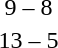<table style="text-align:center">
<tr>
<th width=200></th>
<th width=100></th>
<th width=200></th>
</tr>
<tr>
<td align=right><strong></strong></td>
<td>9 – 8</td>
<td align=left></td>
</tr>
<tr>
<td align=right><strong></strong></td>
<td>13 – 5</td>
<td align=left></td>
</tr>
</table>
